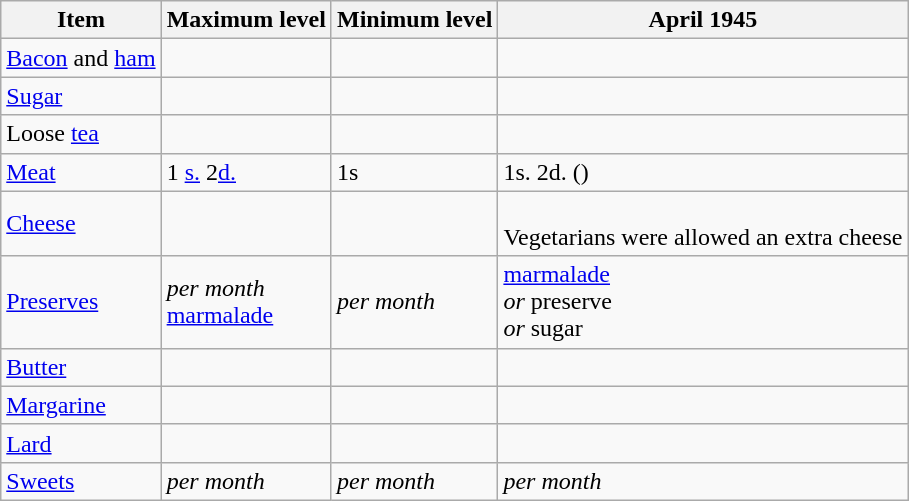<table class="wikitable sortable">
<tr>
<th>Item</th>
<th>Maximum level</th>
<th>Minimum level</th>
<th>April 1945</th>
</tr>
<tr>
<td><a href='#'>Bacon</a> and <a href='#'>ham</a></td>
<td></td>
<td></td>
<td></td>
</tr>
<tr>
<td><a href='#'>Sugar</a></td>
<td></td>
<td></td>
<td></td>
</tr>
<tr>
<td>Loose <a href='#'>tea</a></td>
<td></td>
<td></td>
<td></td>
</tr>
<tr>
<td><a href='#'>Meat</a></td>
<td>1 <a href='#'>s.</a> 2<a href='#'>d.</a></td>
<td>1s</td>
<td>1s. 2d. ()</td>
</tr>
<tr>
<td><a href='#'>Cheese</a></td>
<td></td>
<td></td>
<td><br>Vegetarians were allowed an extra  cheese</td>
</tr>
<tr>
<td><a href='#'>Preserves</a></td>
<td> <em>per month</em><br> <a href='#'>marmalade</a></td>
<td> <em>per month</em></td>
<td> <a href='#'>marmalade</a> <br> <em>or</em>  preserve <br> <em>or</em>  sugar</td>
</tr>
<tr>
<td><a href='#'>Butter</a></td>
<td></td>
<td></td>
<td></td>
</tr>
<tr>
<td><a href='#'>Margarine</a></td>
<td></td>
<td></td>
<td></td>
</tr>
<tr>
<td><a href='#'>Lard</a></td>
<td></td>
<td></td>
<td></td>
</tr>
<tr>
<td><a href='#'>Sweets</a></td>
<td> <em>per month</em></td>
<td> <em>per month</em></td>
<td>  <em>per month</em></td>
</tr>
</table>
